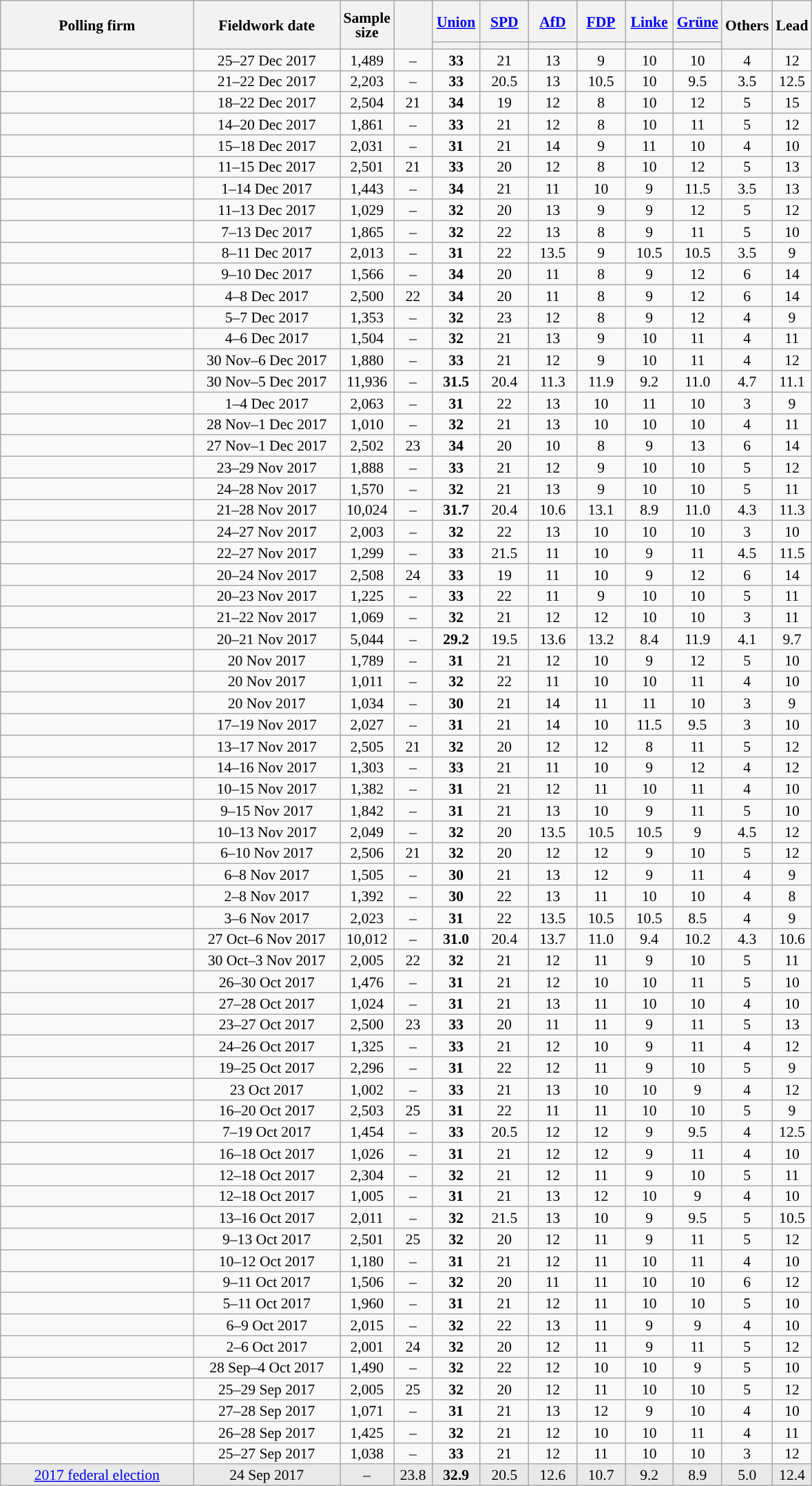<table class="wikitable sortable mw-collapsible mw-collapsed mw-datatable" style="text-align:center;font-size:90%;line-height:14px;">
<tr style="height:40px;">
<th style="width:180px;" rowspan="2">Polling firm</th>
<th style="width:135px;" rowspan="2">Fieldwork date</th>
<th style="width:35px;" rowspan="2">Sample<br>size</th>
<th style="width:30px;" rowspan="2"></th>
<th class="unsortable" style="width:40px;"><a href='#'>Union</a></th>
<th class="unsortable" style="width:40px;"><a href='#'>SPD</a></th>
<th class="unsortable" style="width:40px;"><a href='#'>AfD</a></th>
<th class="unsortable" style="width:40px;"><a href='#'>FDP</a></th>
<th class="unsortable" style="width:40px;"><a href='#'>Linke</a></th>
<th class="unsortable" style="width:40px;"><a href='#'>Grüne</a></th>
<th class="unsortable" style="width:30px;" rowspan="2">Others</th>
<th style="width:30px;" rowspan="2">Lead</th>
</tr>
<tr>
<th style="background:"></th>
<th style="background:"></th>
<th style="background:"></th>
<th style="background:"></th>
<th style="background:"></th>
<th style="background:"></th>
</tr>
<tr>
<td></td>
<td data-sort-value="2017-12-27">25–27 Dec 2017</td>
<td>1,489</td>
<td>–</td>
<td><strong>33</strong></td>
<td>21</td>
<td>13</td>
<td>9</td>
<td>10</td>
<td>10</td>
<td>4</td>
<td style="background:">12</td>
</tr>
<tr>
<td></td>
<td data-sort-value="2017-12-22">21–22 Dec 2017</td>
<td>2,203</td>
<td>–</td>
<td><strong>33</strong></td>
<td>20.5</td>
<td>13</td>
<td>10.5</td>
<td>10</td>
<td>9.5</td>
<td>3.5</td>
<td style="background:">12.5</td>
</tr>
<tr>
<td></td>
<td data-sort-value="2017-12-22">18–22 Dec 2017</td>
<td>2,504</td>
<td>21</td>
<td><strong>34</strong></td>
<td>19</td>
<td>12</td>
<td>8</td>
<td>10</td>
<td>12</td>
<td>5</td>
<td style="background:">15</td>
</tr>
<tr>
<td></td>
<td data-sort-value="2017-12-20">14–20 Dec 2017</td>
<td>1,861</td>
<td>–</td>
<td><strong>33</strong></td>
<td>21</td>
<td>12</td>
<td>8</td>
<td>10</td>
<td>11</td>
<td>5</td>
<td style="background:">12</td>
</tr>
<tr>
<td></td>
<td data-sort-value="2017-12-18">15–18 Dec 2017</td>
<td>2,031</td>
<td>–</td>
<td><strong>31</strong></td>
<td>21</td>
<td>14</td>
<td>9</td>
<td>11</td>
<td>10</td>
<td>4</td>
<td style="background:">10</td>
</tr>
<tr>
<td></td>
<td data-sort-value="2017-12-15">11–15 Dec 2017</td>
<td>2,501</td>
<td>21</td>
<td><strong>33</strong></td>
<td>20</td>
<td>12</td>
<td>8</td>
<td>10</td>
<td>12</td>
<td>5</td>
<td style="background:">13</td>
</tr>
<tr>
<td></td>
<td data-sort-value="2017-12-14">1–14 Dec 2017</td>
<td>1,443</td>
<td>–</td>
<td><strong>34</strong></td>
<td>21</td>
<td>11</td>
<td>10</td>
<td>9</td>
<td>11.5</td>
<td>3.5</td>
<td style="background:">13</td>
</tr>
<tr>
<td></td>
<td data-sort-value="2017-12-13">11–13 Dec 2017</td>
<td>1,029</td>
<td>–</td>
<td><strong>32</strong></td>
<td>20</td>
<td>13</td>
<td>9</td>
<td>9</td>
<td>12</td>
<td>5</td>
<td style="background:">12</td>
</tr>
<tr>
<td></td>
<td data-sort-value="2017-12-13">7–13 Dec 2017</td>
<td>1,865</td>
<td>–</td>
<td><strong>32</strong></td>
<td>22</td>
<td>13</td>
<td>8</td>
<td>9</td>
<td>11</td>
<td>5</td>
<td style="background:">10</td>
</tr>
<tr>
<td></td>
<td data-sort-value="2017-12-11">8–11 Dec 2017</td>
<td>2,013</td>
<td>–</td>
<td><strong>31</strong></td>
<td>22</td>
<td>13.5</td>
<td>9</td>
<td>10.5</td>
<td>10.5</td>
<td>3.5</td>
<td style="background:">9</td>
</tr>
<tr>
<td></td>
<td data-sort-value="2017-12-10">9–10 Dec 2017</td>
<td>1,566</td>
<td>–</td>
<td><strong>34</strong></td>
<td>20</td>
<td>11</td>
<td>8</td>
<td>9</td>
<td>12</td>
<td>6</td>
<td style="background:">14</td>
</tr>
<tr>
<td></td>
<td data-sort-value="2017-12-08">4–8 Dec 2017</td>
<td>2,500</td>
<td>22</td>
<td><strong>34</strong></td>
<td>20</td>
<td>11</td>
<td>8</td>
<td>9</td>
<td>12</td>
<td>6</td>
<td style="background:">14</td>
</tr>
<tr>
<td></td>
<td data-sort-value="2017-12-07">5–7 Dec 2017</td>
<td>1,353</td>
<td>–</td>
<td><strong>32</strong></td>
<td>23</td>
<td>12</td>
<td>8</td>
<td>9</td>
<td>12</td>
<td>4</td>
<td style="background:">9</td>
</tr>
<tr>
<td></td>
<td data-sort-value="2017-12-06">4–6 Dec 2017</td>
<td>1,504</td>
<td>–</td>
<td><strong>32</strong></td>
<td>21</td>
<td>13</td>
<td>9</td>
<td>10</td>
<td>11</td>
<td>4</td>
<td style="background:">11</td>
</tr>
<tr>
<td></td>
<td data-sort-value="2017-12-06">30 Nov–6 Dec 2017</td>
<td>1,880</td>
<td>–</td>
<td><strong>33</strong></td>
<td>21</td>
<td>12</td>
<td>9</td>
<td>10</td>
<td>11</td>
<td>4</td>
<td style="background:">12</td>
</tr>
<tr>
<td></td>
<td data-sort-value="2017-12-05">30 Nov–5 Dec 2017</td>
<td>11,936</td>
<td>–</td>
<td><strong>31.5</strong></td>
<td>20.4</td>
<td>11.3</td>
<td>11.9</td>
<td>9.2</td>
<td>11.0</td>
<td>4.7</td>
<td style="background:">11.1</td>
</tr>
<tr>
<td></td>
<td data-sort-value="2017-12-04">1–4 Dec 2017</td>
<td>2,063</td>
<td>–</td>
<td><strong>31</strong></td>
<td>22</td>
<td>13</td>
<td>10</td>
<td>11</td>
<td>10</td>
<td>3</td>
<td style="background:">9</td>
</tr>
<tr>
<td></td>
<td data-sort-value="2017-12-01">28 Nov–1 Dec 2017</td>
<td>1,010</td>
<td>–</td>
<td><strong>32</strong></td>
<td>21</td>
<td>13</td>
<td>10</td>
<td>10</td>
<td>10</td>
<td>4</td>
<td style="background:">11</td>
</tr>
<tr>
<td></td>
<td data-sort-value="2017-12-01">27 Nov–1 Dec 2017</td>
<td>2,502</td>
<td>23</td>
<td><strong>34</strong></td>
<td>20</td>
<td>10</td>
<td>8</td>
<td>9</td>
<td>13</td>
<td>6</td>
<td style="background:">14</td>
</tr>
<tr>
<td></td>
<td data-sort-value="2017-11-29">23–29 Nov 2017</td>
<td>1,888</td>
<td>–</td>
<td><strong>33</strong></td>
<td>21</td>
<td>12</td>
<td>9</td>
<td>10</td>
<td>10</td>
<td>5</td>
<td style="background:">12</td>
</tr>
<tr>
<td></td>
<td data-sort-value="2017-11-28">24–28 Nov 2017</td>
<td>1,570</td>
<td>–</td>
<td><strong>32</strong></td>
<td>21</td>
<td>13</td>
<td>9</td>
<td>10</td>
<td>10</td>
<td>5</td>
<td style="background:">11</td>
</tr>
<tr>
<td></td>
<td data-sort-value="2017-11-28">21–28 Nov 2017</td>
<td>10,024</td>
<td>–</td>
<td><strong>31.7</strong></td>
<td>20.4</td>
<td>10.6</td>
<td>13.1</td>
<td>8.9</td>
<td>11.0</td>
<td>4.3</td>
<td style="background:">11.3</td>
</tr>
<tr>
<td></td>
<td data-sort-value="2017-11-27">24–27 Nov 2017</td>
<td>2,003</td>
<td>–</td>
<td><strong>32</strong></td>
<td>22</td>
<td>13</td>
<td>10</td>
<td>10</td>
<td>10</td>
<td>3</td>
<td style="background:">10</td>
</tr>
<tr>
<td></td>
<td data-sort-value="2017-11-27">22–27 Nov 2017</td>
<td>1,299</td>
<td>–</td>
<td><strong>33</strong></td>
<td>21.5</td>
<td>11</td>
<td>10</td>
<td>9</td>
<td>11</td>
<td>4.5</td>
<td style="background:">11.5</td>
</tr>
<tr>
<td></td>
<td data-sort-value="2017-11-24">20–24 Nov 2017</td>
<td>2,508</td>
<td>24</td>
<td><strong>33</strong></td>
<td>19</td>
<td>11</td>
<td>10</td>
<td>9</td>
<td>12</td>
<td>6</td>
<td style="background:">14</td>
</tr>
<tr>
<td></td>
<td data-sort-value="2017-11-23">20–23 Nov 2017</td>
<td>1,225</td>
<td>–</td>
<td><strong>33</strong></td>
<td>22</td>
<td>11</td>
<td>9</td>
<td>10</td>
<td>10</td>
<td>5</td>
<td style="background:">11</td>
</tr>
<tr>
<td></td>
<td data-sort-value="2017-11-22">21–22 Nov 2017</td>
<td>1,069</td>
<td>–</td>
<td><strong>32</strong></td>
<td>21</td>
<td>12</td>
<td>12</td>
<td>10</td>
<td>10</td>
<td>3</td>
<td style="background:">11</td>
</tr>
<tr>
<td></td>
<td data-sort-value="2017-11-21">20–21 Nov 2017</td>
<td>5,044</td>
<td>–</td>
<td><strong>29.2</strong></td>
<td>19.5</td>
<td>13.6</td>
<td>13.2</td>
<td>8.4</td>
<td>11.9</td>
<td>4.1</td>
<td style="background:">9.7</td>
</tr>
<tr>
<td></td>
<td data-sort-value="2017-11-20">20 Nov 2017</td>
<td>1,789</td>
<td>–</td>
<td><strong>31</strong></td>
<td>21</td>
<td>12</td>
<td>10</td>
<td>9</td>
<td>12</td>
<td>5</td>
<td style="background:">10</td>
</tr>
<tr>
<td></td>
<td data-sort-value="2017-11-20">20 Nov 2017</td>
<td>1,011</td>
<td>–</td>
<td><strong>32</strong></td>
<td>22</td>
<td>11</td>
<td>10</td>
<td>10</td>
<td>11</td>
<td>4</td>
<td style="background:">10</td>
</tr>
<tr>
<td></td>
<td data-sort-value="2017-11-20">20 Nov 2017</td>
<td>1,034</td>
<td>–</td>
<td><strong>30</strong></td>
<td>21</td>
<td>14</td>
<td>11</td>
<td>11</td>
<td>10</td>
<td>3</td>
<td style="background:">9</td>
</tr>
<tr>
<td></td>
<td data-sort-value="2017-11-19">17–19 Nov 2017</td>
<td>2,027</td>
<td>–</td>
<td><strong>31</strong></td>
<td>21</td>
<td>14</td>
<td>10</td>
<td>11.5</td>
<td>9.5</td>
<td>3</td>
<td style="background:">10</td>
</tr>
<tr>
<td></td>
<td data-sort-value="2017-11-17">13–17 Nov 2017</td>
<td>2,505</td>
<td>21</td>
<td><strong>32</strong></td>
<td>20</td>
<td>12</td>
<td>12</td>
<td>8</td>
<td>11</td>
<td>5</td>
<td style="background:">12</td>
</tr>
<tr>
<td></td>
<td data-sort-value="2017-11-16">14–16 Nov 2017</td>
<td>1,303</td>
<td>–</td>
<td><strong>33</strong></td>
<td>21</td>
<td>11</td>
<td>10</td>
<td>9</td>
<td>12</td>
<td>4</td>
<td style="background:">12</td>
</tr>
<tr>
<td></td>
<td data-sort-value="2017-11-15">10–15 Nov 2017</td>
<td>1,382</td>
<td>–</td>
<td><strong>31</strong></td>
<td>21</td>
<td>12</td>
<td>11</td>
<td>10</td>
<td>11</td>
<td>4</td>
<td style="background:">10</td>
</tr>
<tr>
<td></td>
<td data-sort-value="2017-11-15">9–15 Nov 2017</td>
<td>1,842</td>
<td>–</td>
<td><strong>31</strong></td>
<td>21</td>
<td>13</td>
<td>10</td>
<td>9</td>
<td>11</td>
<td>5</td>
<td style="background:">10</td>
</tr>
<tr>
<td></td>
<td data-sort-value="2017-11-13">10–13 Nov 2017</td>
<td>2,049</td>
<td>–</td>
<td><strong>32</strong></td>
<td>20</td>
<td>13.5</td>
<td>10.5</td>
<td>10.5</td>
<td>9</td>
<td>4.5</td>
<td style="background:">12</td>
</tr>
<tr>
<td></td>
<td data-sort-value="2017-11-10">6–10 Nov 2017</td>
<td>2,506</td>
<td>21</td>
<td><strong>32</strong></td>
<td>20</td>
<td>12</td>
<td>12</td>
<td>9</td>
<td>10</td>
<td>5</td>
<td style="background:">12</td>
</tr>
<tr>
<td></td>
<td data-sort-value="2017-11-08">6–8 Nov 2017</td>
<td>1,505</td>
<td>–</td>
<td><strong>30</strong></td>
<td>21</td>
<td>13</td>
<td>12</td>
<td>9</td>
<td>11</td>
<td>4</td>
<td style="background:">9</td>
</tr>
<tr>
<td></td>
<td data-sort-value="2017-11-08">2–8 Nov 2017</td>
<td>1,392</td>
<td>–</td>
<td><strong>30</strong></td>
<td>22</td>
<td>13</td>
<td>11</td>
<td>10</td>
<td>10</td>
<td>4</td>
<td style="background:">8</td>
</tr>
<tr>
<td></td>
<td data-sort-value="2017-11-06">3–6 Nov 2017</td>
<td>2,023</td>
<td>–</td>
<td><strong>31</strong></td>
<td>22</td>
<td>13.5</td>
<td>10.5</td>
<td>10.5</td>
<td>8.5</td>
<td>4</td>
<td style="background:">9</td>
</tr>
<tr>
<td></td>
<td data-sort-value="2017-11-06">27 Oct–6 Nov 2017</td>
<td>10,012</td>
<td>–</td>
<td><strong>31.0</strong></td>
<td>20.4</td>
<td>13.7</td>
<td>11.0</td>
<td>9.4</td>
<td>10.2</td>
<td>4.3</td>
<td style="background:">10.6</td>
</tr>
<tr>
<td></td>
<td data-sort-value="2017-11-03">30 Oct–3 Nov 2017</td>
<td>2,005</td>
<td>22</td>
<td><strong>32</strong></td>
<td>21</td>
<td>12</td>
<td>11</td>
<td>9</td>
<td>10</td>
<td>5</td>
<td style="background:">11</td>
</tr>
<tr>
<td></td>
<td data-sort-value="2017-10-30">26–30 Oct 2017</td>
<td>1,476</td>
<td>–</td>
<td><strong>31</strong></td>
<td>21</td>
<td>12</td>
<td>10</td>
<td>10</td>
<td>11</td>
<td>5</td>
<td style="background:">10</td>
</tr>
<tr>
<td></td>
<td data-sort-value="2017-10-28">27–28 Oct 2017</td>
<td>1,024</td>
<td>–</td>
<td><strong>31</strong></td>
<td>21</td>
<td>13</td>
<td>11</td>
<td>10</td>
<td>10</td>
<td>4</td>
<td style="background:">10</td>
</tr>
<tr>
<td></td>
<td data-sort-value="2017-10-27">23–27 Oct 2017</td>
<td>2,500</td>
<td>23</td>
<td><strong>33</strong></td>
<td>20</td>
<td>11</td>
<td>11</td>
<td>9</td>
<td>11</td>
<td>5</td>
<td style="background:">13</td>
</tr>
<tr>
<td></td>
<td data-sort-value="2017-10-26">24–26 Oct 2017</td>
<td>1,325</td>
<td>–</td>
<td><strong>33</strong></td>
<td>21</td>
<td>12</td>
<td>10</td>
<td>9</td>
<td>11</td>
<td>4</td>
<td style="background:">12</td>
</tr>
<tr>
<td></td>
<td data-sort-value="2017-10-25">19–25 Oct 2017</td>
<td>2,296</td>
<td>–</td>
<td><strong>31</strong></td>
<td>22</td>
<td>12</td>
<td>11</td>
<td>9</td>
<td>10</td>
<td>5</td>
<td style="background:">9</td>
</tr>
<tr>
<td></td>
<td data-sort-value="2017-10-23">23 Oct 2017</td>
<td>1,002</td>
<td>–</td>
<td><strong>33</strong></td>
<td>21</td>
<td>13</td>
<td>10</td>
<td>10</td>
<td>9</td>
<td>4</td>
<td style="background:">12</td>
</tr>
<tr>
<td></td>
<td data-sort-value="2017-10-20">16–20 Oct 2017</td>
<td>2,503</td>
<td>25</td>
<td><strong>31</strong></td>
<td>22</td>
<td>11</td>
<td>11</td>
<td>10</td>
<td>10</td>
<td>5</td>
<td style="background:">9</td>
</tr>
<tr>
<td></td>
<td data-sort-value="2017-10-20">7–19 Oct 2017</td>
<td>1,454</td>
<td>–</td>
<td><strong>33</strong></td>
<td>20.5</td>
<td>12</td>
<td>12</td>
<td>9</td>
<td>9.5</td>
<td>4</td>
<td style="background:">12.5</td>
</tr>
<tr>
<td></td>
<td data-sort-value="2017-10-18">16–18 Oct 2017</td>
<td>1,026</td>
<td>–</td>
<td><strong>31</strong></td>
<td>21</td>
<td>12</td>
<td>12</td>
<td>9</td>
<td>11</td>
<td>4</td>
<td style="background:">10</td>
</tr>
<tr>
<td></td>
<td data-sort-value="2017-10-18">12–18 Oct 2017</td>
<td>2,304</td>
<td>–</td>
<td><strong>32</strong></td>
<td>21</td>
<td>12</td>
<td>11</td>
<td>9</td>
<td>10</td>
<td>5</td>
<td style="background:">11</td>
</tr>
<tr>
<td></td>
<td data-sort-value="2017-10-18">12–18 Oct 2017</td>
<td>1,005</td>
<td>–</td>
<td><strong>31</strong></td>
<td>21</td>
<td>13</td>
<td>12</td>
<td>10</td>
<td>9</td>
<td>4</td>
<td style="background:">10</td>
</tr>
<tr>
<td></td>
<td data-sort-value="2017-10-16">13–16 Oct 2017</td>
<td>2,011</td>
<td>–</td>
<td><strong>32</strong></td>
<td>21.5</td>
<td>13</td>
<td>10</td>
<td>9</td>
<td>9.5</td>
<td>5</td>
<td style="background:">10.5</td>
</tr>
<tr>
<td></td>
<td data-sort-value="2017-10-13">9–13 Oct 2017</td>
<td>2,501</td>
<td>25</td>
<td><strong>32</strong></td>
<td>20</td>
<td>12</td>
<td>11</td>
<td>9</td>
<td>11</td>
<td>5</td>
<td style="background:">12</td>
</tr>
<tr>
<td></td>
<td data-sort-value="2017-10-12">10–12 Oct 2017</td>
<td>1,180</td>
<td>–</td>
<td><strong>31</strong></td>
<td>21</td>
<td>12</td>
<td>11</td>
<td>10</td>
<td>11</td>
<td>4</td>
<td style="background:">10</td>
</tr>
<tr>
<td></td>
<td data-sort-value="2017-10-11">9–11 Oct 2017</td>
<td>1,506</td>
<td>–</td>
<td><strong>32</strong></td>
<td>20</td>
<td>11</td>
<td>11</td>
<td>10</td>
<td>10</td>
<td>6</td>
<td style="background:">12</td>
</tr>
<tr>
<td></td>
<td data-sort-value="2017-10-11">5–11 Oct 2017</td>
<td>1,960</td>
<td>–</td>
<td><strong>31</strong></td>
<td>21</td>
<td>12</td>
<td>11</td>
<td>10</td>
<td>10</td>
<td>5</td>
<td style="background:">10</td>
</tr>
<tr>
<td></td>
<td data-sort-value="2017-10-09">6–9 Oct 2017</td>
<td>2,015</td>
<td>–</td>
<td><strong>32</strong></td>
<td>22</td>
<td>13</td>
<td>11</td>
<td>9</td>
<td>9</td>
<td>4</td>
<td style="background:">10</td>
</tr>
<tr>
<td></td>
<td data-sort-value="2017-10-06">2–6 Oct 2017</td>
<td>2,001</td>
<td>24</td>
<td><strong>32</strong></td>
<td>20</td>
<td>12</td>
<td>11</td>
<td>9</td>
<td>11</td>
<td>5</td>
<td style="background:">12</td>
</tr>
<tr>
<td></td>
<td data-sort-value="2017-10-04">28 Sep–4 Oct 2017</td>
<td>1,490</td>
<td>–</td>
<td><strong>32</strong></td>
<td>22</td>
<td>12</td>
<td>10</td>
<td>10</td>
<td>9</td>
<td>5</td>
<td style="background:">10</td>
</tr>
<tr>
<td></td>
<td data-sort-value="2017-09-29">25–29 Sep 2017</td>
<td>2,005</td>
<td>25</td>
<td><strong>32</strong></td>
<td>20</td>
<td>12</td>
<td>11</td>
<td>10</td>
<td>10</td>
<td>5</td>
<td style="background:">12</td>
</tr>
<tr>
<td></td>
<td data-sort-value="2017-09-28">27–28 Sep 2017</td>
<td>1,071</td>
<td>–</td>
<td><strong>31</strong></td>
<td>21</td>
<td>13</td>
<td>12</td>
<td>9</td>
<td>10</td>
<td>4</td>
<td style="background:">10</td>
</tr>
<tr>
<td></td>
<td data-sort-value="2017-09-28">26–28 Sep 2017</td>
<td>1,425</td>
<td>–</td>
<td><strong>32</strong></td>
<td>21</td>
<td>12</td>
<td>10</td>
<td>10</td>
<td>11</td>
<td>4</td>
<td style="background:">11</td>
</tr>
<tr>
<td></td>
<td data-sort-value="2017-09-27">25–27 Sep 2017</td>
<td>1,038</td>
<td>–</td>
<td><strong>33</strong></td>
<td>21</td>
<td>12</td>
<td>11</td>
<td>10</td>
<td>10</td>
<td>3</td>
<td style="background:">12</td>
</tr>
<tr style="background:#E9E9E9;">
<td><a href='#'>2017 federal election</a></td>
<td data-sort-value="2017-09-24">24 Sep 2017</td>
<td>–</td>
<td>23.8</td>
<td><strong>32.9</strong></td>
<td>20.5</td>
<td>12.6</td>
<td>10.7</td>
<td>9.2</td>
<td>8.9</td>
<td>5.0</td>
<td style="background:">12.4</td>
</tr>
</table>
